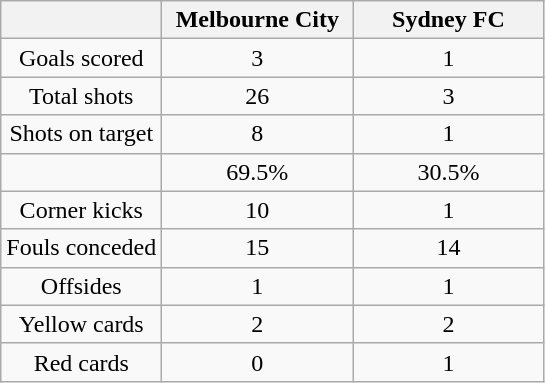<table class="wikitable plainrowheaders" style="text-align:center">
<tr>
<th width=100></th>
<th width=120>Melbourne City</th>
<th width=120>Sydney FC</th>
</tr>
<tr>
<td>Goals scored</td>
<td>3</td>
<td>1</td>
</tr>
<tr>
<td>Total shots</td>
<td>26</td>
<td>3</td>
</tr>
<tr>
<td>Shots on target</td>
<td>8</td>
<td>1</td>
</tr>
<tr>
<td></td>
<td>69.5%</td>
<td>30.5%</td>
</tr>
<tr>
<td>Corner kicks</td>
<td>10</td>
<td>1</td>
</tr>
<tr>
<td>Fouls conceded</td>
<td>15</td>
<td>14</td>
</tr>
<tr>
<td>Offsides</td>
<td>1</td>
<td>1</td>
</tr>
<tr>
<td>Yellow cards</td>
<td>2</td>
<td>2</td>
</tr>
<tr>
<td>Red cards</td>
<td>0</td>
<td>1</td>
</tr>
</table>
